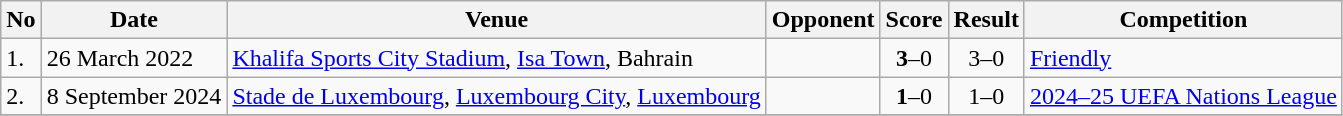<table class="wikitable" style="font-size:100%;">
<tr>
<th>No</th>
<th>Date</th>
<th>Venue</th>
<th>Opponent</th>
<th>Score</th>
<th>Result</th>
<th>Competition</th>
</tr>
<tr>
<td>1.</td>
<td>26 March 2022</td>
<td><a href='#'>Khalifa Sports City Stadium</a>, <a href='#'>Isa Town</a>, Bahrain</td>
<td></td>
<td align=center><strong>3</strong>–0</td>
<td align=center>3–0</td>
<td><a href='#'>Friendly</a></td>
</tr>
<tr>
<td>2.</td>
<td>8 September 2024</td>
<td><a href='#'>Stade de Luxembourg</a>, <a href='#'>Luxembourg City</a>, <a href='#'>Luxembourg</a></td>
<td></td>
<td align=center><strong>1</strong>–0</td>
<td align=center>1–0</td>
<td><a href='#'>2024–25 UEFA Nations League</a></td>
</tr>
<tr>
</tr>
</table>
